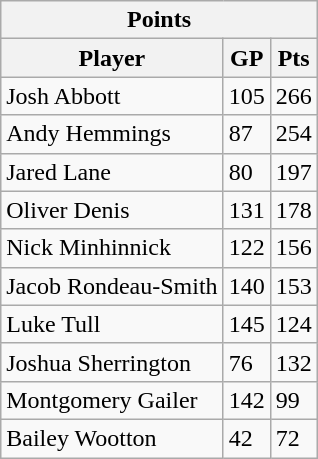<table class="wikitable">
<tr>
<th colspan="3">Points</th>
</tr>
<tr>
<th>Player</th>
<th>GP</th>
<th>Pts</th>
</tr>
<tr>
<td>Josh Abbott</td>
<td>105</td>
<td>266</td>
</tr>
<tr>
<td>Andy Hemmings</td>
<td>87</td>
<td>254</td>
</tr>
<tr>
<td>Jared Lane</td>
<td>80</td>
<td>197</td>
</tr>
<tr>
<td>Oliver Denis</td>
<td>131</td>
<td>178</td>
</tr>
<tr>
<td>Nick Minhinnick</td>
<td>122</td>
<td>156</td>
</tr>
<tr>
<td>Jacob Rondeau-Smith</td>
<td>140</td>
<td>153</td>
</tr>
<tr>
<td>Luke Tull</td>
<td>145</td>
<td>124</td>
</tr>
<tr>
<td>Joshua Sherrington</td>
<td>76</td>
<td>132</td>
</tr>
<tr>
<td>Montgomery Gailer</td>
<td>142</td>
<td>99</td>
</tr>
<tr>
<td>Bailey Wootton</td>
<td>42</td>
<td>72</td>
</tr>
</table>
